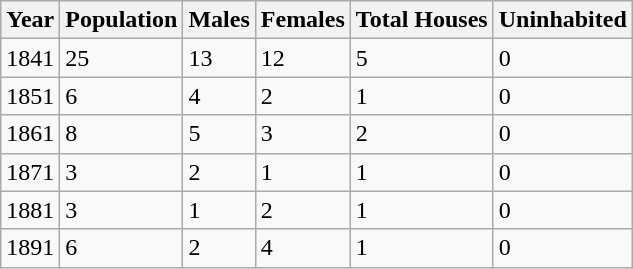<table class="wikitable">
<tr>
<th>Year</th>
<th>Population</th>
<th>Males</th>
<th>Females</th>
<th>Total Houses</th>
<th>Uninhabited</th>
</tr>
<tr>
<td>1841</td>
<td>25</td>
<td>13</td>
<td>12</td>
<td>5</td>
<td>0</td>
</tr>
<tr>
<td>1851</td>
<td>6</td>
<td>4</td>
<td>2</td>
<td>1</td>
<td>0</td>
</tr>
<tr>
<td>1861</td>
<td>8</td>
<td>5</td>
<td>3</td>
<td>2</td>
<td>0</td>
</tr>
<tr>
<td>1871</td>
<td>3</td>
<td>2</td>
<td>1</td>
<td>1</td>
<td>0</td>
</tr>
<tr>
<td>1881</td>
<td>3</td>
<td>1</td>
<td>2</td>
<td>1</td>
<td>0</td>
</tr>
<tr>
<td>1891</td>
<td>6</td>
<td>2</td>
<td>4</td>
<td>1</td>
<td>0</td>
</tr>
</table>
